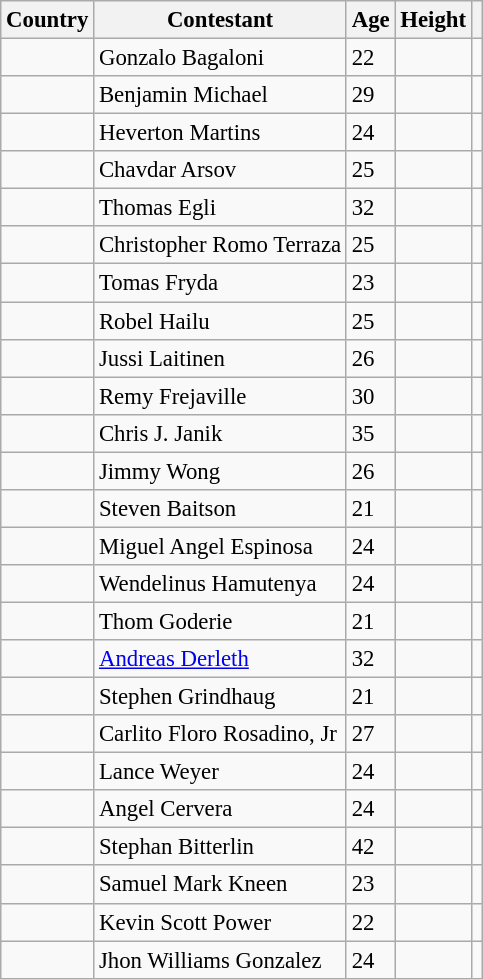<table class="wikitable sortable" style="font-size: 95%;">
<tr>
<th>Country</th>
<th>Contestant</th>
<th>Age</th>
<th>Height</th>
<th></th>
</tr>
<tr>
<td><strong></strong></td>
<td>Gonzalo Bagaloni</td>
<td>22</td>
<td></td>
<td></td>
</tr>
<tr>
<td><strong></strong></td>
<td>Benjamin Michael</td>
<td>29</td>
<td></td>
<td></td>
</tr>
<tr>
<td><strong></strong></td>
<td>Heverton Martins</td>
<td>24</td>
<td></td>
<td></td>
</tr>
<tr>
<td><strong></strong></td>
<td>Chavdar Arsov</td>
<td>25</td>
<td></td>
<td></td>
</tr>
<tr>
<td><strong></strong></td>
<td>Thomas Egli</td>
<td>32</td>
<td></td>
<td></td>
</tr>
<tr>
<td><strong></strong></td>
<td>Christopher Romo Terraza</td>
<td>25</td>
<td></td>
<td></td>
</tr>
<tr>
<td><strong></strong></td>
<td>Tomas Fryda</td>
<td>23</td>
<td></td>
<td></td>
</tr>
<tr>
<td><strong></strong></td>
<td>Robel Hailu</td>
<td>25</td>
<td></td>
<td></td>
</tr>
<tr>
<td><strong></strong></td>
<td>Jussi Laitinen</td>
<td>26</td>
<td></td>
<td></td>
</tr>
<tr>
<td><strong></strong></td>
<td>Remy Frejaville</td>
<td>30</td>
<td></td>
<td></td>
</tr>
<tr>
<td><strong></strong></td>
<td>Chris J. Janik</td>
<td>35</td>
<td></td>
<td></td>
</tr>
<tr>
<td><strong></strong></td>
<td>Jimmy Wong</td>
<td>26</td>
<td></td>
<td></td>
</tr>
<tr>
<td><strong></strong></td>
<td>Steven Baitson</td>
<td>21</td>
<td></td>
<td></td>
</tr>
<tr>
<td><strong></strong></td>
<td>Miguel Angel Espinosa</td>
<td>24</td>
<td></td>
<td></td>
</tr>
<tr>
<td><strong></strong></td>
<td>Wendelinus Hamutenya</td>
<td>24</td>
<td></td>
<td></td>
</tr>
<tr>
<td><strong></strong></td>
<td>Thom Goderie</td>
<td>21</td>
<td></td>
<td></td>
</tr>
<tr>
<td><strong></strong></td>
<td><a href='#'>Andreas Derleth</a></td>
<td>32</td>
<td></td>
<td></td>
</tr>
<tr>
<td><strong></strong></td>
<td>Stephen Grindhaug</td>
<td>21</td>
<td></td>
<td></td>
</tr>
<tr>
<td><strong></strong></td>
<td>Carlito Floro Rosadino, Jr</td>
<td>27</td>
<td></td>
<td></td>
</tr>
<tr>
<td><strong></strong></td>
<td>Lance Weyer</td>
<td>24</td>
<td></td>
<td></td>
</tr>
<tr>
<td><strong></strong></td>
<td>Angel Cervera</td>
<td>24</td>
<td></td>
<td></td>
</tr>
<tr>
<td><strong></strong></td>
<td>Stephan Bitterlin</td>
<td>42</td>
<td></td>
<td></td>
</tr>
<tr>
<td><strong></strong></td>
<td>Samuel Mark Kneen</td>
<td>23</td>
<td></td>
<td></td>
</tr>
<tr>
<td><strong></strong></td>
<td>Kevin Scott Power</td>
<td>22</td>
<td></td>
<td></td>
</tr>
<tr>
<td><strong></strong></td>
<td>Jhon Williams Gonzalez</td>
<td>24</td>
<td></td>
<td></td>
</tr>
</table>
